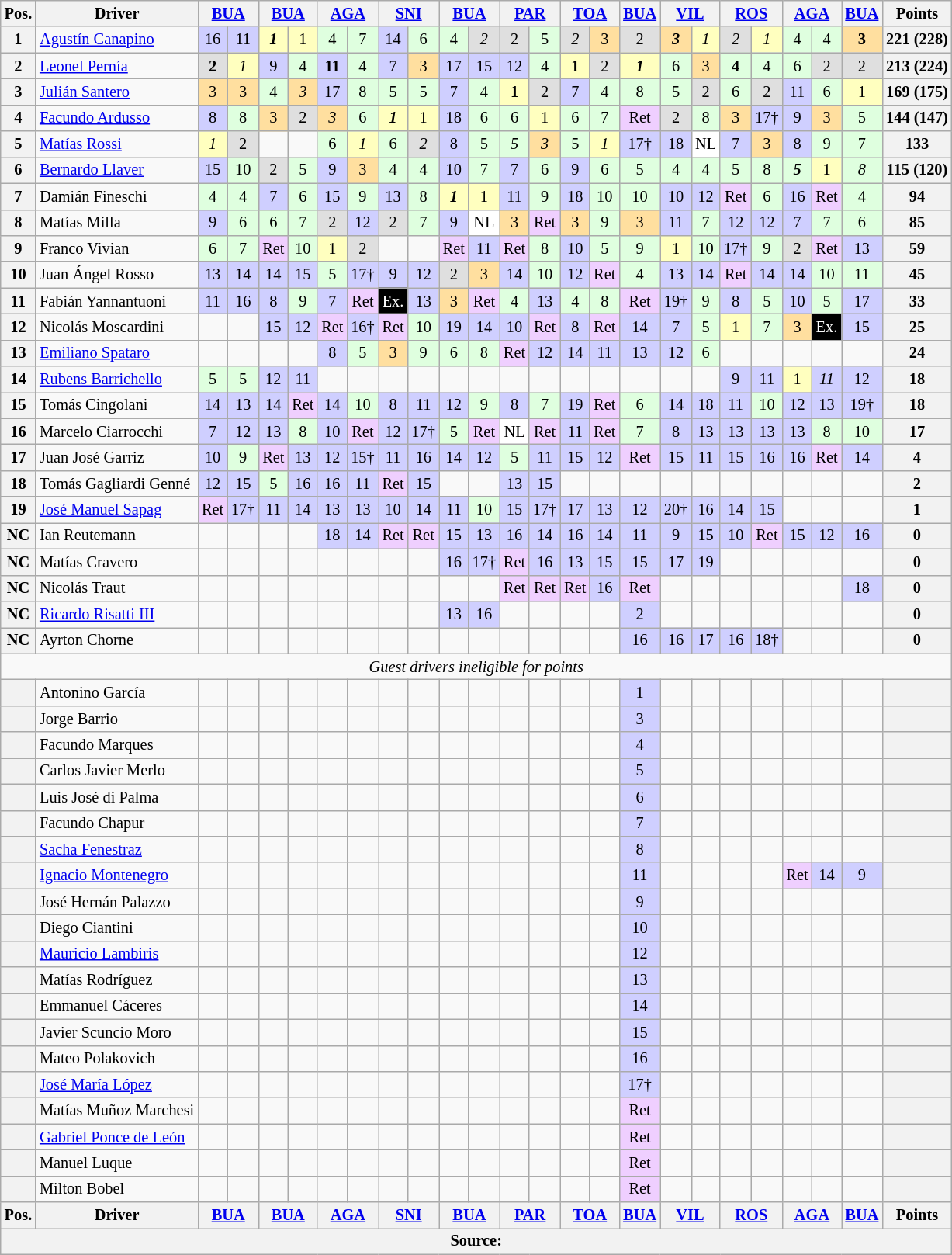<table class="wikitable" style="text-align:center; font-size: 85%">
<tr>
<th>Pos.</th>
<th>Driver</th>
<th colspan=2><a href='#'>BUA</a><br></th>
<th colspan=2><a href='#'>BUA</a><br></th>
<th colspan=2><a href='#'>AGA</a><br></th>
<th colspan=2><a href='#'>SNI</a><br></th>
<th colspan=2><a href='#'>BUA</a><br></th>
<th colspan=2><a href='#'>PAR</a><br></th>
<th colspan=2><a href='#'>TOA</a><br></th>
<th><a href='#'>BUA</a><br></th>
<th colspan=2><a href='#'>VIL</a><br></th>
<th colspan=2><a href='#'>ROS</a><br></th>
<th colspan=2><a href='#'>AGA</a><br></th>
<th><a href='#'>BUA</a><br></th>
<th>Points</th>
</tr>
<tr>
<th>1</th>
<td align="left"> <a href='#'>Agustín Canapino</a></td>
<td bgcolor="#CFCFFF">16</td>
<td bgcolor="#CFCFFF">11</td>
<td bgcolor="#FFFFBF"><strong><em>1</em></strong></td>
<td bgcolor="#FFFFBF">1</td>
<td bgcolor="#DFFFDF">4</td>
<td bgcolor="#DFFFDF">7</td>
<td bgcolor="#CFCFFF">14</td>
<td bgcolor="#DFFFDF">6</td>
<td bgcolor="#DFFFDF">4</td>
<td bgcolor="#DFDFDF"><em>2</em></td>
<td bgcolor="#DFDFDF">2</td>
<td bgcolor="#DFFFDF">5</td>
<td bgcolor="#DFDFDF"><em>2</em></td>
<td bgcolor="#FFDF9F">3</td>
<td bgcolor="#DFDFDF">2</td>
<td bgcolor="#FFDF9F"><strong><em>3</em></strong></td>
<td bgcolor="#FFFFBF"><em>1</em></td>
<td bgcolor="#DFDFDF"><em>2</em></td>
<td bgcolor="#FFFFBF"><em>1</em></td>
<td bgcolor="#DFFFDF">4</td>
<td bgcolor="#DFFFDF">4</td>
<td bgcolor="#FFDF9F"><strong>3</strong></td>
<th>221 (228)</th>
</tr>
<tr>
<th>2</th>
<td align="left"> <a href='#'>Leonel Pernía</a></td>
<td bgcolor="#DFDFDF"><strong>2</strong></td>
<td bgcolor="#FFFFBF"><em>1</em></td>
<td bgcolor="#CFCFFF">9</td>
<td bgcolor="#DFFFDF">4</td>
<td bgcolor="#CFCFFF"><strong>11</strong></td>
<td bgcolor="#DFFFDF">4</td>
<td bgcolor="#CFCFFF">7</td>
<td bgcolor="#FFDF9F">3</td>
<td bgcolor="#CFCFFF">17</td>
<td bgcolor="#CFCFFF">15</td>
<td bgcolor="#CFCFFF">12</td>
<td bgcolor="#DFFFDF">4</td>
<td bgcolor="#FFFFBF"><strong>1</strong></td>
<td bgcolor="#DFDFDF">2</td>
<td bgcolor="#FFFFBF"><strong><em>1</em></strong></td>
<td bgcolor="#DFFFDF">6</td>
<td bgcolor="#FFDF9F">3</td>
<td bgcolor="#DFFFDF"><strong>4</strong></td>
<td bgcolor="#DFFFDF">4</td>
<td bgcolor="#DFFFDF">6</td>
<td bgcolor="#DFDFDF">2</td>
<td bgcolor="#DFDFDF">2</td>
<th>213 (224)</th>
</tr>
<tr>
<th>3</th>
<td align="left"> <a href='#'>Julián Santero</a></td>
<td bgcolor="#FFDF9F">3</td>
<td bgcolor="#FFDF9F">3</td>
<td bgcolor="#DFFFDF">4</td>
<td bgcolor="#FFDF9F"><em>3</em></td>
<td bgcolor="#CFCFFF">17</td>
<td bgcolor="#DFFFDF">8</td>
<td bgcolor="#DFFFDF">5</td>
<td bgcolor="#DFFFDF">5</td>
<td bgcolor="#CFCFFF">7</td>
<td bgcolor="#DFFFDF">4</td>
<td bgcolor="#FFFFBF"><strong>1</strong></td>
<td bgcolor="#DFDFDF">2</td>
<td bgcolor="#CFCFFF">7</td>
<td bgcolor="#DFFFDF">4</td>
<td bgcolor="#DFFFDF">8</td>
<td bgcolor="#DFFFDF">5</td>
<td bgcolor="#DFDFDF">2</td>
<td bgcolor="#DFFFDF">6</td>
<td bgcolor="#DFDFDF">2</td>
<td bgcolor="#CFCFFF">11</td>
<td bgcolor="#DFFFDF">6</td>
<td bgcolor="#FFFFBF">1</td>
<th>169 (175)</th>
</tr>
<tr>
<th>4</th>
<td align="left"> <a href='#'>Facundo Ardusso</a></td>
<td bgcolor="#CFCFFF">8</td>
<td bgcolor="#DFFFDF">8</td>
<td bgcolor="#FFDF9F">3</td>
<td bgcolor="#DFDFDF">2</td>
<td bgcolor="#FFDF9F"><em>3</em></td>
<td bgcolor="#DFFFDF">6</td>
<td bgcolor="#FFFFBF"><strong><em>1</em></strong></td>
<td bgcolor="#FFFFBF">1</td>
<td bgcolor="#CFCFFF">18</td>
<td bgcolor="#DFFFDF">6</td>
<td bgcolor="#DFFFDF">6</td>
<td bgcolor="#FFFFBF">1</td>
<td bgcolor="#DFFFDF">6</td>
<td bgcolor="#DFFFDF">7</td>
<td bgcolor="#EFCFFF">Ret</td>
<td bgcolor="#DFDFDF">2</td>
<td bgcolor="#DFFFDF">8</td>
<td bgcolor="#FFDF9F">3</td>
<td bgcolor="#CFCFFF">17†</td>
<td bgcolor="#CFCFFF">9</td>
<td bgcolor="#FFDF9F">3</td>
<td bgcolor="#DFFFDF">5</td>
<th>144 (147)</th>
</tr>
<tr>
<th>5</th>
<td align="left"> <a href='#'>Matías Rossi</a></td>
<td bgcolor="#FFFFBF"><em>1</em></td>
<td bgcolor="#DFDFDF">2</td>
<td></td>
<td></td>
<td bgcolor="#DFFFDF">6</td>
<td bgcolor="#FFFFBF"><em>1</em></td>
<td bgcolor="#DFFFDF">6</td>
<td bgcolor="#DFDFDF"><em>2</em></td>
<td bgcolor="#CFCFFF">8</td>
<td bgcolor="#DFFFDF">5</td>
<td bgcolor="#DFFFDF"><em>5</em></td>
<td bgcolor="#FFDF9F"><em>3</em></td>
<td bgcolor="#DFFFDF">5</td>
<td bgcolor="#FFFFBF"><em>1</em></td>
<td bgcolor="#CFCFFF">17†</td>
<td bgcolor="#CFCFFF">18</td>
<td bgcolor="#FFFFFF">NL</td>
<td bgcolor="#CFCFFF">7</td>
<td bgcolor="#FFDF9F">3</td>
<td bgcolor="#CFCFFF">8</td>
<td bgcolor="#DFFFDF">9</td>
<td bgcolor="#DFFFDF">7</td>
<th>133</th>
</tr>
<tr>
<th>6</th>
<td align="left"> <a href='#'>Bernardo Llaver</a></td>
<td bgcolor="#CFCFFF">15</td>
<td bgcolor="#DFFFDF">10</td>
<td bgcolor="#DFDFDF">2</td>
<td bgcolor="#DFFFDF">5</td>
<td bgcolor="#CFCFFF">9</td>
<td bgcolor="#FFDF9F">3</td>
<td bgcolor="#DFFFDF">4</td>
<td bgcolor="#DFFFDF">4</td>
<td bgcolor="#CFCFFF">10</td>
<td bgcolor="#DFFFDF">7</td>
<td bgcolor="#CFCFFF">7</td>
<td bgcolor="#DFFFDF">6</td>
<td bgcolor="#CFCFFF">9</td>
<td bgcolor="#DFFFDF">6</td>
<td bgcolor="#DFFFDF">5</td>
<td bgcolor="#DFFFDF">4</td>
<td bgcolor="#DFFFDF">4</td>
<td bgcolor="#DFFFDF">5</td>
<td bgcolor="#DFFFDF">8</td>
<td bgcolor="#DFFFDF"><strong><em>5</em></strong></td>
<td bgcolor="#FFFFBF">1</td>
<td bgcolor="#DFFFDF"><em>8</em></td>
<th>115 (120)</th>
</tr>
<tr>
<th>7</th>
<td align="left"> Damián Fineschi</td>
<td bgcolor="#DFFFDF">4</td>
<td bgcolor="#DFFFDF">4</td>
<td bgcolor="#CFCFFF">7</td>
<td bgcolor="#DFFFDF">6</td>
<td bgcolor="#CFCFFF">15</td>
<td bgcolor="#DFFFDF">9</td>
<td bgcolor="#CFCFFF">13</td>
<td bgcolor="#DFFFDF">8</td>
<td bgcolor="#FFFFBF"><strong><em>1</em></strong></td>
<td bgcolor="#FFFFBF">1</td>
<td bgcolor="#CFCFFF">11</td>
<td bgcolor="#DFFFDF">9</td>
<td bgcolor="#CFCFFF">18</td>
<td bgcolor="#DFFFDF">10</td>
<td bgcolor="#DFFFDF">10</td>
<td bgcolor="#CFCFFF">10</td>
<td bgcolor="#CFCFFF">12</td>
<td bgcolor="#EFCFFF">Ret</td>
<td bgcolor="#DFFFDF">6</td>
<td bgcolor="#CFCFFF">16</td>
<td bgcolor="#EFCFFF">Ret</td>
<td bgcolor="#DFFFDF">4</td>
<th>94</th>
</tr>
<tr>
<th>8</th>
<td align="left"> Matías Milla</td>
<td bgcolor="#CFCFFF">9</td>
<td bgcolor="#DFFFDF">6</td>
<td bgcolor="#DFFFDF">6</td>
<td bgcolor="#DFFFDF">7</td>
<td bgcolor="#DFDFDF">2</td>
<td bgcolor="#CFCFFF">12</td>
<td bgcolor="#DFDFDF">2</td>
<td bgcolor="#DFFFDF">7</td>
<td bgcolor="#CFCFFF">9</td>
<td bgcolor="#FFFFFF">NL</td>
<td bgcolor="#FFDF9F">3</td>
<td bgcolor="#EFCFFF">Ret</td>
<td bgcolor="#FFDF9F">3</td>
<td bgcolor="#DFFFDF">9</td>
<td bgcolor="#FFDF9F">3</td>
<td bgcolor="#CFCFFF">11</td>
<td bgcolor="#DFFFDF">7</td>
<td bgcolor="#CFCFFF">12</td>
<td bgcolor="#CFCFFF">12</td>
<td bgcolor="#CFCFFF">7</td>
<td bgcolor="#DFFFDF">7</td>
<td bgcolor="#DFFFDF">6</td>
<th>85</th>
</tr>
<tr>
<th>9</th>
<td align="left"> Franco Vivian</td>
<td bgcolor="#DFFFDF">6</td>
<td bgcolor="#DFFFDF">7</td>
<td bgcolor="#EFCFFF">Ret</td>
<td bgcolor="#DFFFDF">10</td>
<td bgcolor="#FFFFBF">1</td>
<td bgcolor="#DFDFDF">2</td>
<td></td>
<td></td>
<td bgcolor="#EFCFFF">Ret</td>
<td bgcolor="#CFCFFF">11</td>
<td bgcolor="#EFCFFF">Ret</td>
<td bgcolor="#DFFFDF">8</td>
<td bgcolor="#CFCFFF">10</td>
<td bgcolor="#DFFFDF">5</td>
<td bgcolor="#DFFFDF">9</td>
<td bgcolor="#FFFFBF">1</td>
<td bgcolor="#DFFFDF">10</td>
<td bgcolor="#CFCFFF">17†</td>
<td bgcolor="#DFFFDF">9</td>
<td bgcolor="#DFDFDF">2</td>
<td bgcolor="#EFCFFF">Ret</td>
<td bgcolor="#CFCFFF">13</td>
<th>59</th>
</tr>
<tr>
<th>10</th>
<td align="left"> Juan Ángel Rosso</td>
<td bgcolor="#CFCFFF">13</td>
<td bgcolor="#CFCFFF">14</td>
<td bgcolor="#CFCFFF">14</td>
<td bgcolor="#CFCFFF">15</td>
<td bgcolor="#DFFFDF">5</td>
<td bgcolor="#CFCFFF">17†</td>
<td bgcolor="#CFCFFF">9</td>
<td bgcolor="#CFCFFF">12</td>
<td bgcolor="#DFDFDF">2</td>
<td bgcolor="#FFDF9F">3</td>
<td bgcolor="#CFCFFF">14</td>
<td bgcolor="#DFFFDF">10</td>
<td bgcolor="#CFCFFF">12</td>
<td bgcolor="#EFCFFF">Ret</td>
<td bgcolor="#DFFFDF">4</td>
<td bgcolor="#CFCFFF">13</td>
<td bgcolor="#CFCFFF">14</td>
<td bgcolor="#EFCFFF">Ret</td>
<td bgcolor="#CFCFFF">14</td>
<td bgcolor="#CFCFFF">14</td>
<td bgcolor="#DFFFDF">10</td>
<td bgcolor="#DFFFDF">11</td>
<th>45</th>
</tr>
<tr>
<th>11</th>
<td align="left"> Fabián Yannantuoni</td>
<td bgcolor="#CFCFFF">11</td>
<td bgcolor="#CFCFFF">16</td>
<td bgcolor="#CFCFFF">8</td>
<td bgcolor="#DFFFDF">9</td>
<td bgcolor="#CFCFFF">7</td>
<td bgcolor="#EFCFFF">Ret</td>
<td bgcolor="#000000" style="color:#FFFFFF">Ex.</td>
<td bgcolor="#CFCFFF">13</td>
<td bgcolor="#FFDF9F">3</td>
<td bgcolor="#EFCFFF">Ret</td>
<td bgcolor="#DFFFDF">4</td>
<td bgcolor="#CFCFFF">13</td>
<td bgcolor="#DFFFDF">4</td>
<td bgcolor="#DFFFDF">8</td>
<td bgcolor="#EFCFFF">Ret</td>
<td bgcolor="#CFCFFF">19†</td>
<td bgcolor="#DFFFDF">9</td>
<td bgcolor="#CFCFFF">8</td>
<td bgcolor="#DFFFDF">5</td>
<td bgcolor="#CFCFFF">10</td>
<td bgcolor="#DFFFDF">5</td>
<td bgcolor="#CFCFFF">17</td>
<th>33</th>
</tr>
<tr>
<th>12</th>
<td align="left"> Nicolás Moscardini</td>
<td></td>
<td></td>
<td bgcolor="#CFCFFF">15</td>
<td bgcolor="#CFCFFF">12</td>
<td bgcolor="#EFCFFF">Ret</td>
<td bgcolor="#CFCFFF">16†</td>
<td bgcolor="#EFCFFF">Ret</td>
<td bgcolor="#DFFFDF">10</td>
<td bgcolor="#CFCFFF">19</td>
<td bgcolor="#CFCFFF">14</td>
<td bgcolor="#CFCFFF">10</td>
<td bgcolor="#EFCFFF">Ret</td>
<td bgcolor="#CFCFFF">8</td>
<td bgcolor="#EFCFFF">Ret</td>
<td bgcolor="#CFCFFF">14</td>
<td bgcolor="#CFCFFF">7</td>
<td bgcolor="#DFFFDF">5</td>
<td bgcolor="#FFFFBF">1</td>
<td bgcolor="#DFFFDF">7</td>
<td bgcolor="#FFDF9F">3</td>
<td bgcolor="#000000" style="color:#FFFFFF">Ex.</td>
<td bgcolor="#CFCFFF">15</td>
<th>25</th>
</tr>
<tr>
<th>13</th>
<td align="left"> <a href='#'>Emiliano Spataro</a></td>
<td></td>
<td></td>
<td></td>
<td></td>
<td bgcolor="#CFCFFF">8</td>
<td bgcolor="#DFFFDF">5</td>
<td bgcolor="#FFDF9F">3</td>
<td bgcolor="#DFFFDF">9</td>
<td bgcolor="#DFFFDF">6</td>
<td bgcolor="#DFFFDF">8</td>
<td bgcolor="#EFCFFF">Ret</td>
<td bgcolor="#CFCFFF">12</td>
<td bgcolor="#CFCFFF">14</td>
<td bgcolor="#CFCFFF">11</td>
<td bgcolor="#CFCFFF">13</td>
<td bgcolor="#CFCFFF">12</td>
<td bgcolor="#DFFFDF">6</td>
<td></td>
<td></td>
<td></td>
<td></td>
<td></td>
<th>24</th>
</tr>
<tr>
<th>14</th>
<td align="left"> <a href='#'>Rubens Barrichello</a></td>
<td bgcolor="#DFFFDF">5</td>
<td bgcolor="#DFFFDF">5</td>
<td bgcolor="#CFCFFF">12</td>
<td bgcolor="#CFCFFF">11</td>
<td></td>
<td></td>
<td></td>
<td></td>
<td></td>
<td></td>
<td></td>
<td></td>
<td></td>
<td></td>
<td></td>
<td></td>
<td></td>
<td bgcolor="#CFCFFF">9</td>
<td bgcolor="#CFCFFF">11</td>
<td bgcolor="#FFFFBF">1</td>
<td bgcolor="#CFCFFF"><em>11</em></td>
<td bgcolor="#CFCFFF">12</td>
<th>18</th>
</tr>
<tr>
<th>15</th>
<td align="left"> Tomás Cingolani</td>
<td bgcolor="#CFCFFF">14</td>
<td bgcolor="#CFCFFF">13</td>
<td bgcolor="#CFCFFF">14</td>
<td bgcolor="#EFCFFF">Ret</td>
<td bgcolor="#CFCFFF">14</td>
<td bgcolor="#DFFFDF">10</td>
<td bgcolor="#CFCFFF">8</td>
<td bgcolor="#CFCFFF">11</td>
<td bgcolor="#CFCFFF">12</td>
<td bgcolor="#DFFFDF">9</td>
<td bgcolor="#CFCFFF">8</td>
<td bgcolor="#DFFFDF">7</td>
<td bgcolor="#CFCFFF">19</td>
<td bgcolor="#EFCFFF">Ret</td>
<td bgcolor="#DFFFDF">6</td>
<td bgcolor="#CFCFFF">14</td>
<td bgcolor="#CFCFFF">18</td>
<td bgcolor="#CFCFFF">11</td>
<td bgcolor="#DFFFDF">10</td>
<td bgcolor="#CFCFFF">12</td>
<td bgcolor="#CFCFFF">13</td>
<td bgcolor="#CFCFFF">19†</td>
<th>18</th>
</tr>
<tr>
<th>16</th>
<td align="left"> Marcelo Ciarrocchi</td>
<td bgcolor="#CFCFFF">7</td>
<td bgcolor="#CFCFFF">12</td>
<td bgcolor="#CFCFFF">13</td>
<td bgcolor="#DFFFDF">8</td>
<td bgcolor="#CFCFFF">10</td>
<td bgcolor="#EFCFFF">Ret</td>
<td bgcolor="#CFCFFF">12</td>
<td bgcolor="#CFCFFF">17†</td>
<td bgcolor="#DFFFDF">5</td>
<td bgcolor="#EFCFFF">Ret</td>
<td bgcolor="#FFFFFF">NL</td>
<td bgcolor="#EFCFFF">Ret</td>
<td bgcolor="#CFCFFF">11</td>
<td bgcolor="#EFCFFF">Ret</td>
<td bgcolor="#DFFFDF">7</td>
<td bgcolor="#CFCFFF">8</td>
<td bgcolor="#CFCFFF">13</td>
<td bgcolor="#CFCFFF">13</td>
<td bgcolor="#CFCFFF">13</td>
<td bgcolor="#CFCFFF">13</td>
<td bgcolor="#DFFFDF">8</td>
<td bgcolor="#DFFFDF">10</td>
<th>17</th>
</tr>
<tr>
<th>17</th>
<td align="left"> Juan José Garriz</td>
<td bgcolor="#CFCFFF">10</td>
<td bgcolor="#DFFFDF">9</td>
<td bgcolor="#EFCFFF">Ret</td>
<td bgcolor="#CFCFFF">13</td>
<td bgcolor="#CFCFFF">12</td>
<td bgcolor="#CFCFFF">15†</td>
<td bgcolor="#CFCFFF">11</td>
<td bgcolor="#CFCFFF">16</td>
<td bgcolor="#CFCFFF">14</td>
<td bgcolor="#CFCFFF">12</td>
<td bgcolor="#DFFFDF">5</td>
<td bgcolor="#CFCFFF">11</td>
<td bgcolor="#CFCFFF">15</td>
<td bgcolor="#CFCFFF">12</td>
<td bgcolor="#EFCFFF">Ret</td>
<td bgcolor="#CFCFFF">15</td>
<td bgcolor="#CFCFFF">11</td>
<td bgcolor="#CFCFFF">15</td>
<td bgcolor="#CFCFFF">16</td>
<td bgcolor="#CFCFFF">16</td>
<td bgcolor="#EFCFFF">Ret</td>
<td bgcolor="#CFCFFF">14</td>
<th>4</th>
</tr>
<tr>
<th>18</th>
<td align="left"> Tomás Gagliardi Genné</td>
<td bgcolor="#CFCFFF">12</td>
<td bgcolor="#CFCFFF">15</td>
<td bgcolor="#DFFFDF">5</td>
<td bgcolor="#CFCFFF">16</td>
<td bgcolor="#CFCFFF">16</td>
<td bgcolor="#CFCFFF">11</td>
<td bgcolor="#EFCFFF">Ret</td>
<td bgcolor="#CFCFFF">15</td>
<td></td>
<td></td>
<td bgcolor="#CFCFFF">13</td>
<td bgcolor="#CFCFFF">15</td>
<td></td>
<td></td>
<td></td>
<td></td>
<td></td>
<td></td>
<td></td>
<td></td>
<td></td>
<td></td>
<th>2</th>
</tr>
<tr>
<th>19</th>
<td align="left"> <a href='#'>José Manuel Sapag</a></td>
<td bgcolor="#EFCFFF">Ret</td>
<td bgcolor="#CFCFFF">17†</td>
<td bgcolor="#CFCFFF">11</td>
<td bgcolor="#CFCFFF">14</td>
<td bgcolor="#CFCFFF">13</td>
<td bgcolor="#CFCFFF">13</td>
<td bgcolor="#CFCFFF">10</td>
<td bgcolor="#CFCFFF">14</td>
<td bgcolor="#CFCFFF">11</td>
<td bgcolor="#DFFFDF">10</td>
<td bgcolor="#CFCFFF">15</td>
<td bgcolor="#CFCFFF">17†</td>
<td bgcolor="#CFCFFF">17</td>
<td bgcolor="#CFCFFF">13</td>
<td bgcolor="#CFCFFF">12</td>
<td bgcolor="#CFCFFF">20†</td>
<td bgcolor="#CFCFFF">16</td>
<td bgcolor="#CFCFFF">14</td>
<td bgcolor="#CFCFFF">15</td>
<td></td>
<td></td>
<td></td>
<th>1</th>
</tr>
<tr>
<th>NC</th>
<td align="left"> Ian Reutemann</td>
<td></td>
<td></td>
<td></td>
<td></td>
<td bgcolor="#CFCFFF">18</td>
<td bgcolor="#CFCFFF">14</td>
<td bgcolor="#EFCFFF">Ret</td>
<td bgcolor="#EFCFFF">Ret</td>
<td bgcolor="#CFCFFF">15</td>
<td bgcolor="#CFCFFF">13</td>
<td bgcolor="#CFCFFF">16</td>
<td bgcolor="#CFCFFF">14</td>
<td bgcolor="#CFCFFF">16</td>
<td bgcolor="#CFCFFF">14</td>
<td bgcolor="#CFCFFF">11</td>
<td bgcolor="#CFCFFF">9</td>
<td bgcolor="#CFCFFF">15</td>
<td bgcolor="#CFCFFF">10</td>
<td bgcolor="#EFCFFF">Ret</td>
<td bgcolor="#CFCFFF">15</td>
<td bgcolor="#CFCFFF">12</td>
<td bgcolor="#CFCFFF">16</td>
<th>0</th>
</tr>
<tr>
<th>NC</th>
<td align="left"> Matías Cravero</td>
<td></td>
<td></td>
<td></td>
<td></td>
<td></td>
<td></td>
<td></td>
<td></td>
<td bgcolor="#CFCFFF">16</td>
<td bgcolor="#CFCFFF">17†</td>
<td bgcolor="#EFCFFF">Ret</td>
<td bgcolor="#CFCFFF">16</td>
<td bgcolor="#CFCFFF">13</td>
<td bgcolor="#CFCFFF">15</td>
<td bgcolor="#CFCFFF">15</td>
<td bgcolor="#CFCFFF">17</td>
<td bgcolor="#CFCFFF">19</td>
<td></td>
<td></td>
<td></td>
<td></td>
<td></td>
<th>0</th>
</tr>
<tr>
<th>NC</th>
<td align="left"> Nicolás Traut</td>
<td></td>
<td></td>
<td></td>
<td></td>
<td></td>
<td></td>
<td></td>
<td></td>
<td></td>
<td></td>
<td bgcolor="#EFCFFF">Ret</td>
<td bgcolor="#EFCFFF">Ret</td>
<td bgcolor="#EFCFFF">Ret</td>
<td bgcolor="#CFCFFF">16</td>
<td bgcolor="#EFCFFF">Ret</td>
<td></td>
<td></td>
<td></td>
<td></td>
<td></td>
<td></td>
<td bgcolor="#CFCFFF">18</td>
<th>0</th>
</tr>
<tr>
<th>NC</th>
<td align="left"> <a href='#'>Ricardo Risatti III</a></td>
<td></td>
<td></td>
<td></td>
<td></td>
<td></td>
<td></td>
<td></td>
<td></td>
<td bgcolor="#CFCFFF">13</td>
<td bgcolor="#CFCFFF">16</td>
<td></td>
<td></td>
<td></td>
<td></td>
<td bgcolor="#CFCFFF">2</td>
<td></td>
<td></td>
<td></td>
<td></td>
<td></td>
<td></td>
<td></td>
<th>0</th>
</tr>
<tr>
<th>NC</th>
<td align="left"> Ayrton Chorne</td>
<td></td>
<td></td>
<td></td>
<td></td>
<td></td>
<td></td>
<td></td>
<td></td>
<td></td>
<td></td>
<td></td>
<td></td>
<td></td>
<td></td>
<td bgcolor="#CFCFFF">16</td>
<td bgcolor="#CFCFFF">16</td>
<td bgcolor="#CFCFFF">17</td>
<td bgcolor="#CFCFFF">16</td>
<td bgcolor="#CFCFFF">18†</td>
<td></td>
<td></td>
<td></td>
<th>0</th>
</tr>
<tr>
<td colspan=25 align=center><em>Guest drivers ineligible for points</em></td>
</tr>
<tr>
<th></th>
<td align="left"> Antonino García</td>
<td></td>
<td></td>
<td></td>
<td></td>
<td></td>
<td></td>
<td></td>
<td></td>
<td></td>
<td></td>
<td></td>
<td></td>
<td></td>
<td></td>
<td bgcolor="#CFCFFF">1</td>
<td></td>
<td></td>
<td></td>
<td></td>
<td></td>
<td></td>
<td></td>
<th></th>
</tr>
<tr>
<th></th>
<td align="left"> Jorge Barrio</td>
<td></td>
<td></td>
<td></td>
<td></td>
<td></td>
<td></td>
<td></td>
<td></td>
<td></td>
<td></td>
<td></td>
<td></td>
<td></td>
<td></td>
<td bgcolor="#CFCFFF">3</td>
<td></td>
<td></td>
<td></td>
<td></td>
<td></td>
<td></td>
<td></td>
<th></th>
</tr>
<tr>
<th></th>
<td align="left"> Facundo Marques</td>
<td></td>
<td></td>
<td></td>
<td></td>
<td></td>
<td></td>
<td></td>
<td></td>
<td></td>
<td></td>
<td></td>
<td></td>
<td></td>
<td></td>
<td bgcolor="#CFCFFF">4</td>
<td></td>
<td></td>
<td></td>
<td></td>
<td></td>
<td></td>
<td></td>
<th></th>
</tr>
<tr>
<th></th>
<td align="left"> Carlos Javier Merlo</td>
<td></td>
<td></td>
<td></td>
<td></td>
<td></td>
<td></td>
<td></td>
<td></td>
<td></td>
<td></td>
<td></td>
<td></td>
<td></td>
<td></td>
<td bgcolor="#CFCFFF">5</td>
<td></td>
<td></td>
<td></td>
<td></td>
<td></td>
<td></td>
<td></td>
<th></th>
</tr>
<tr>
<th></th>
<td align="left"> Luis José di Palma</td>
<td></td>
<td></td>
<td></td>
<td></td>
<td></td>
<td></td>
<td></td>
<td></td>
<td></td>
<td></td>
<td></td>
<td></td>
<td></td>
<td></td>
<td bgcolor="#CFCFFF">6</td>
<td></td>
<td></td>
<td></td>
<td></td>
<td></td>
<td></td>
<td></td>
<th></th>
</tr>
<tr>
<th></th>
<td align="left"> Facundo Chapur</td>
<td></td>
<td></td>
<td></td>
<td></td>
<td></td>
<td></td>
<td></td>
<td></td>
<td></td>
<td></td>
<td></td>
<td></td>
<td></td>
<td></td>
<td bgcolor="#CFCFFF">7</td>
<td></td>
<td></td>
<td></td>
<td></td>
<td></td>
<td></td>
<td></td>
<th></th>
</tr>
<tr>
<th></th>
<td align="left"> <a href='#'>Sacha Fenestraz</a></td>
<td></td>
<td></td>
<td></td>
<td></td>
<td></td>
<td></td>
<td></td>
<td></td>
<td></td>
<td></td>
<td></td>
<td></td>
<td></td>
<td></td>
<td bgcolor="#CFCFFF">8</td>
<td></td>
<td></td>
<td></td>
<td></td>
<td></td>
<td></td>
<td></td>
<th></th>
</tr>
<tr>
<th></th>
<td align="left"> <a href='#'>Ignacio Montenegro</a></td>
<td></td>
<td></td>
<td></td>
<td></td>
<td></td>
<td></td>
<td></td>
<td></td>
<td></td>
<td></td>
<td></td>
<td></td>
<td></td>
<td></td>
<td bgcolor="#CFCFFF">11</td>
<td></td>
<td></td>
<td></td>
<td></td>
<td bgcolor="#EFCFFF">Ret</td>
<td bgcolor="#CFCFFF">14</td>
<td bgcolor="#CFCFFF">9</td>
<th></th>
</tr>
<tr>
<th></th>
<td align="left"> José Hernán Palazzo</td>
<td></td>
<td></td>
<td></td>
<td></td>
<td></td>
<td></td>
<td></td>
<td></td>
<td></td>
<td></td>
<td></td>
<td></td>
<td></td>
<td></td>
<td bgcolor="#CFCFFF">9</td>
<td></td>
<td></td>
<td></td>
<td></td>
<td></td>
<td></td>
<td></td>
<th></th>
</tr>
<tr>
<th></th>
<td align="left"> Diego Ciantini</td>
<td></td>
<td></td>
<td></td>
<td></td>
<td></td>
<td></td>
<td></td>
<td></td>
<td></td>
<td></td>
<td></td>
<td></td>
<td></td>
<td></td>
<td bgcolor="#CFCFFF">10</td>
<td></td>
<td></td>
<td></td>
<td></td>
<td></td>
<td></td>
<td></td>
<th></th>
</tr>
<tr>
<th></th>
<td align="left"> <a href='#'>Mauricio Lambiris</a></td>
<td></td>
<td></td>
<td></td>
<td></td>
<td></td>
<td></td>
<td></td>
<td></td>
<td></td>
<td></td>
<td></td>
<td></td>
<td></td>
<td></td>
<td bgcolor="#CFCFFF">12</td>
<td></td>
<td></td>
<td></td>
<td></td>
<td></td>
<td></td>
<td></td>
<th></th>
</tr>
<tr>
<th></th>
<td align="left"> Matías Rodríguez</td>
<td></td>
<td></td>
<td></td>
<td></td>
<td></td>
<td></td>
<td></td>
<td></td>
<td></td>
<td></td>
<td></td>
<td></td>
<td></td>
<td></td>
<td bgcolor="#CFCFFF">13</td>
<td></td>
<td></td>
<td></td>
<td></td>
<td></td>
<td></td>
<td></td>
<th></th>
</tr>
<tr>
<th></th>
<td align="left"> Emmanuel Cáceres</td>
<td></td>
<td></td>
<td></td>
<td></td>
<td></td>
<td></td>
<td></td>
<td></td>
<td></td>
<td></td>
<td></td>
<td></td>
<td></td>
<td></td>
<td bgcolor="#CFCFFF">14</td>
<td></td>
<td></td>
<td></td>
<td></td>
<td></td>
<td></td>
<td></td>
<th></th>
</tr>
<tr>
<th></th>
<td align="left"> Javier Scuncio Moro</td>
<td></td>
<td></td>
<td></td>
<td></td>
<td></td>
<td></td>
<td></td>
<td></td>
<td></td>
<td></td>
<td></td>
<td></td>
<td></td>
<td></td>
<td bgcolor="#CFCFFF">15</td>
<td></td>
<td></td>
<td></td>
<td></td>
<td></td>
<td></td>
<td></td>
<th></th>
</tr>
<tr>
<th></th>
<td align="left"> Mateo Polakovich</td>
<td></td>
<td></td>
<td></td>
<td></td>
<td></td>
<td></td>
<td></td>
<td></td>
<td></td>
<td></td>
<td></td>
<td></td>
<td></td>
<td></td>
<td bgcolor="#CFCFFF">16</td>
<td></td>
<td></td>
<td></td>
<td></td>
<td></td>
<td></td>
<td></td>
<th></th>
</tr>
<tr>
<th></th>
<td align="left"> <a href='#'>José María López</a></td>
<td></td>
<td></td>
<td></td>
<td></td>
<td></td>
<td></td>
<td></td>
<td></td>
<td></td>
<td></td>
<td></td>
<td></td>
<td></td>
<td></td>
<td bgcolor="#CFCFFF">17†</td>
<td></td>
<td></td>
<td></td>
<td></td>
<td></td>
<td></td>
<td></td>
<th></th>
</tr>
<tr>
<th></th>
<td align="left"> Matías Muñoz Marchesi</td>
<td></td>
<td></td>
<td></td>
<td></td>
<td></td>
<td></td>
<td></td>
<td></td>
<td></td>
<td></td>
<td></td>
<td></td>
<td></td>
<td></td>
<td bgcolor="#EFCFFF">Ret</td>
<td></td>
<td></td>
<td></td>
<td></td>
<td></td>
<td></td>
<td></td>
<th></th>
</tr>
<tr>
<th></th>
<td align="left"> <a href='#'>Gabriel Ponce de León</a></td>
<td></td>
<td></td>
<td></td>
<td></td>
<td></td>
<td></td>
<td></td>
<td></td>
<td></td>
<td></td>
<td></td>
<td></td>
<td></td>
<td></td>
<td bgcolor="#EFCFFF">Ret</td>
<td></td>
<td></td>
<td></td>
<td></td>
<td></td>
<td></td>
<td></td>
<th></th>
</tr>
<tr>
<th></th>
<td align="left"> Manuel Luque</td>
<td></td>
<td></td>
<td></td>
<td></td>
<td></td>
<td></td>
<td></td>
<td></td>
<td></td>
<td></td>
<td></td>
<td></td>
<td></td>
<td></td>
<td bgcolor="#EFCFFF">Ret</td>
<td></td>
<td></td>
<td></td>
<td></td>
<td></td>
<td></td>
<td></td>
<th></th>
</tr>
<tr>
<th></th>
<td align="left"> Milton Bobel</td>
<td></td>
<td></td>
<td></td>
<td></td>
<td></td>
<td></td>
<td></td>
<td></td>
<td></td>
<td></td>
<td></td>
<td></td>
<td></td>
<td></td>
<td bgcolor="#EFCFFF">Ret</td>
<td></td>
<td></td>
<td></td>
<td></td>
<td></td>
<td></td>
<td></td>
<th></th>
</tr>
<tr>
<th>Pos.</th>
<th>Driver</th>
<th colspan=2><a href='#'>BUA</a><br></th>
<th colspan=2><a href='#'>BUA</a><br></th>
<th colspan=2><a href='#'>AGA</a><br></th>
<th colspan=2><a href='#'>SNI</a><br></th>
<th colspan=2><a href='#'>BUA</a><br></th>
<th colspan=2><a href='#'>PAR</a><br></th>
<th colspan=2><a href='#'>TOA</a><br></th>
<th><a href='#'>BUA</a><br></th>
<th colspan=2><a href='#'>VIL</a><br></th>
<th colspan=2><a href='#'>ROS</a><br></th>
<th colspan=2><a href='#'>AGA</a><br></th>
<th><a href='#'>BUA</a><br></th>
<th>Points</th>
</tr>
<tr>
<th colspan=25>Source:</th>
</tr>
</table>
